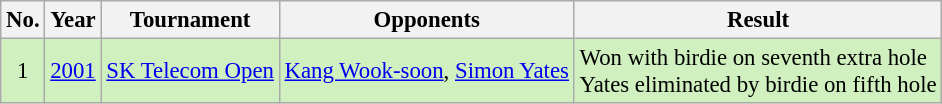<table class="wikitable" style="font-size:95%;">
<tr>
<th>No.</th>
<th>Year</th>
<th>Tournament</th>
<th>Opponents</th>
<th>Result</th>
</tr>
<tr style="background:#D0F0C0;">
<td align=center>1</td>
<td><a href='#'>2001</a></td>
<td><a href='#'>SK Telecom Open</a></td>
<td> <a href='#'>Kang Wook-soon</a>,  <a href='#'>Simon Yates</a></td>
<td>Won with birdie on seventh extra hole<br>Yates eliminated by birdie on fifth hole</td>
</tr>
</table>
